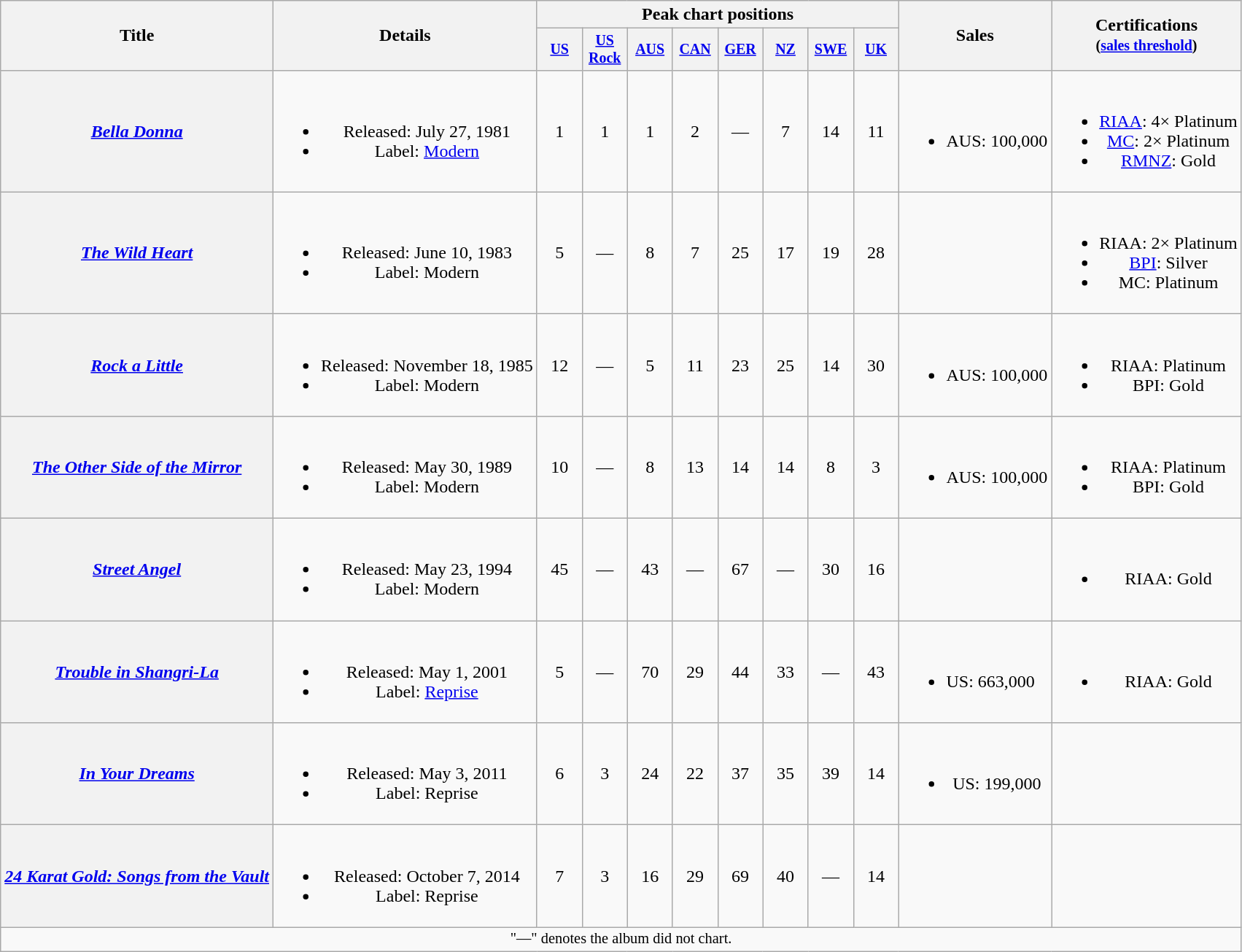<table class="wikitable plainrowheaders" style="text-align:center;">
<tr>
<th rowspan="2">Title</th>
<th rowspan="2">Details</th>
<th colspan="8">Peak chart positions</th>
<th rowspan="2">Sales</th>
<th rowspan="2">Certifications<br><small>(<a href='#'>sales threshold</a>)</small></th>
</tr>
<tr style="font-size:smaller;">
<th style="width:35px;"><a href='#'>US</a><br></th>
<th style="width:35px;"><a href='#'>US Rock</a><br></th>
<th style="width:35px;"><a href='#'>AUS</a><br></th>
<th style="width:35px;"><a href='#'>CAN</a><br></th>
<th style="width:35px;"><a href='#'>GER</a><br></th>
<th style="width:35px;"><a href='#'>NZ</a><br></th>
<th style="width:35px;"><a href='#'>SWE</a><br></th>
<th style="width:35px;"><a href='#'>UK</a><br></th>
</tr>
<tr>
<th scope="row"><em><a href='#'>Bella Donna</a></em></th>
<td><br><ul><li>Released: July 27, 1981</li><li>Label: <a href='#'>Modern</a></li></ul></td>
<td>1</td>
<td>1</td>
<td>1</td>
<td>2</td>
<td>—</td>
<td>7</td>
<td>14</td>
<td>11</td>
<td style="text-align:left;"><br><ul><li>AUS: 100,000</li></ul></td>
<td><br><ul><li><a href='#'>RIAA</a>: 4× Platinum</li><li><a href='#'>MC</a>: 2× Platinum</li><li><a href='#'>RMNZ</a>: Gold</li></ul></td>
</tr>
<tr>
<th scope="row"><em><a href='#'>The Wild Heart</a></em></th>
<td><br><ul><li>Released: June 10, 1983</li><li>Label: Modern</li></ul></td>
<td>5</td>
<td>—</td>
<td>8</td>
<td>7</td>
<td>25</td>
<td>17</td>
<td>19</td>
<td>28</td>
<td style="text-align:left;"></td>
<td><br><ul><li>RIAA: 2× Platinum</li><li><a href='#'>BPI</a>: Silver</li><li>MC: Platinum</li></ul></td>
</tr>
<tr>
<th scope="row"><em><a href='#'>Rock a Little</a></em></th>
<td><br><ul><li>Released: November 18, 1985</li><li>Label: Modern</li></ul></td>
<td>12</td>
<td>—</td>
<td>5</td>
<td>11</td>
<td>23</td>
<td>25</td>
<td>14</td>
<td>30</td>
<td style="text-align:left;"><br><ul><li>AUS: 100,000</li></ul></td>
<td><br><ul><li>RIAA: Platinum</li><li>BPI: Gold</li></ul></td>
</tr>
<tr>
<th scope="row"><em><a href='#'>The Other Side of the Mirror</a></em></th>
<td><br><ul><li>Released: May 30, 1989</li><li>Label: Modern</li></ul></td>
<td>10</td>
<td>—</td>
<td>8</td>
<td>13</td>
<td>14</td>
<td>14</td>
<td>8</td>
<td>3</td>
<td style="text-align:left;"><br><ul><li>AUS: 100,000</li></ul></td>
<td><br><ul><li>RIAA: Platinum</li><li>BPI: Gold</li></ul></td>
</tr>
<tr>
<th scope="row"><em><a href='#'>Street Angel</a></em></th>
<td><br><ul><li>Released: May 23, 1994</li><li>Label: Modern</li></ul></td>
<td>45</td>
<td>—</td>
<td>43</td>
<td>—</td>
<td>67</td>
<td>—</td>
<td>30</td>
<td>16</td>
<td style="text-align:left;"></td>
<td><br><ul><li>RIAA: Gold</li></ul></td>
</tr>
<tr>
<th scope="row"><em><a href='#'>Trouble in Shangri-La</a></em></th>
<td><br><ul><li>Released: May 1, 2001</li><li>Label: <a href='#'>Reprise</a></li></ul></td>
<td>5</td>
<td>—</td>
<td>70</td>
<td>29</td>
<td>44</td>
<td>33</td>
<td>—</td>
<td>43</td>
<td style="text-align:left;"><br><ul><li>US: 663,000</li></ul></td>
<td><br><ul><li>RIAA: Gold</li></ul></td>
</tr>
<tr>
<th scope="row"><em><a href='#'>In Your Dreams</a></em></th>
<td><br><ul><li>Released: May 3, 2011</li><li>Label: Reprise</li></ul></td>
<td>6</td>
<td>3</td>
<td>24</td>
<td>22</td>
<td>37</td>
<td>35</td>
<td>39</td>
<td>14</td>
<td><br><ul><li>US: 199,000</li></ul></td>
<td></td>
</tr>
<tr>
<th scope="row"><em><a href='#'>24 Karat Gold: Songs from the Vault</a></em></th>
<td><br><ul><li>Released: October 7, 2014</li><li>Label: Reprise</li></ul></td>
<td>7</td>
<td>3</td>
<td>16</td>
<td>29</td>
<td>69</td>
<td>40</td>
<td>—</td>
<td>14</td>
<td></td>
<td></td>
</tr>
<tr>
<td colspan="12" style="text-align:center; font-size:85%;">"—" denotes the album did not chart.</td>
</tr>
</table>
